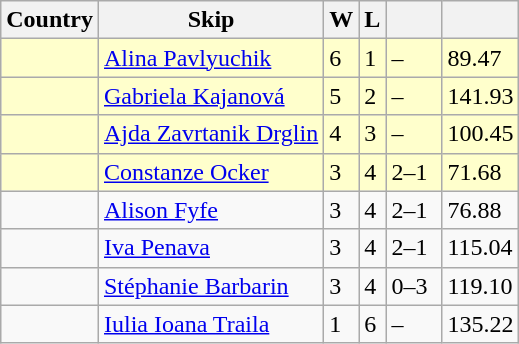<table class=wikitable>
<tr>
<th>Country</th>
<th>Skip</th>
<th>W</th>
<th>L</th>
<th width=30></th>
<th width=20></th>
</tr>
<tr bgcolor=#ffffcc>
<td></td>
<td><a href='#'>Alina Pavlyuchik</a></td>
<td>6</td>
<td>1</td>
<td>–</td>
<td>89.47</td>
</tr>
<tr bgcolor=#ffffcc>
<td></td>
<td><a href='#'>Gabriela Kajanová</a></td>
<td>5</td>
<td>2</td>
<td>–</td>
<td>141.93</td>
</tr>
<tr bgcolor=#ffffcc>
<td></td>
<td><a href='#'>Ajda Zavrtanik Drglin</a></td>
<td>4</td>
<td>3</td>
<td>–</td>
<td>100.45</td>
</tr>
<tr bgcolor=#ffffcc>
<td></td>
<td><a href='#'>Constanze Ocker</a></td>
<td>3</td>
<td>4</td>
<td>2–1</td>
<td>71.68</td>
</tr>
<tr>
<td></td>
<td><a href='#'>Alison Fyfe</a></td>
<td>3</td>
<td>4</td>
<td>2–1</td>
<td>76.88</td>
</tr>
<tr>
<td></td>
<td><a href='#'>Iva Penava</a></td>
<td>3</td>
<td>4</td>
<td>2–1</td>
<td>115.04</td>
</tr>
<tr>
<td></td>
<td><a href='#'>Stéphanie Barbarin</a></td>
<td>3</td>
<td>4</td>
<td>0–3</td>
<td>119.10</td>
</tr>
<tr>
<td></td>
<td><a href='#'>Iulia Ioana Traila</a></td>
<td>1</td>
<td>6</td>
<td>–</td>
<td>135.22</td>
</tr>
</table>
